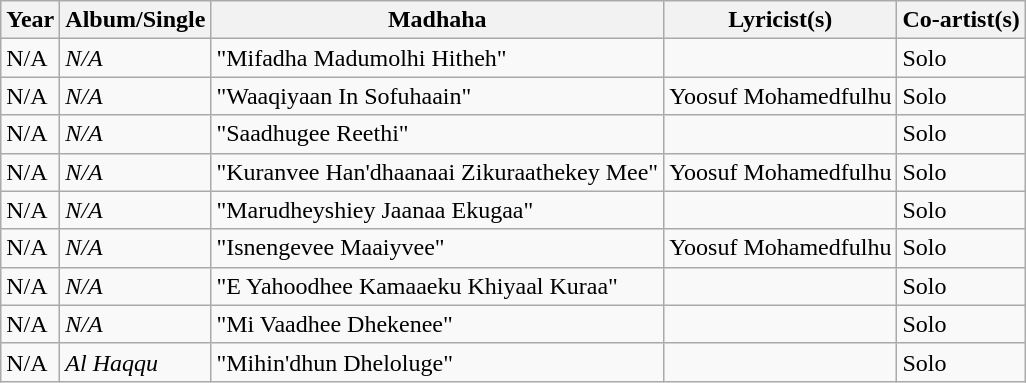<table class="wikitable plainrowheaders">
<tr>
<th>Year</th>
<th>Album/Single</th>
<th scope="col">Madhaha</th>
<th scope="col">Lyricist(s)</th>
<th scope="col">Co-artist(s)</th>
</tr>
<tr>
<td>N/A</td>
<td><em>N/A</em></td>
<td>"Mifadha Madumolhi Hitheh"</td>
<td></td>
<td>Solo</td>
</tr>
<tr>
<td>N/A</td>
<td><em>N/A</em></td>
<td>"Waaqiyaan In Sofuhaain"</td>
<td>Yoosuf Mohamedfulhu</td>
<td>Solo</td>
</tr>
<tr>
<td>N/A</td>
<td><em>N/A</em></td>
<td>"Saadhugee Reethi"</td>
<td></td>
<td>Solo</td>
</tr>
<tr>
<td>N/A</td>
<td><em>N/A</em></td>
<td>"Kuranvee Han'dhaanaai Zikuraathekey Mee"</td>
<td>Yoosuf Mohamedfulhu</td>
<td>Solo</td>
</tr>
<tr>
<td>N/A</td>
<td><em>N/A</em></td>
<td>"Marudheyshiey Jaanaa Ekugaa"</td>
<td></td>
<td>Solo</td>
</tr>
<tr>
<td>N/A</td>
<td><em>N/A</em></td>
<td>"Isnengevee Maaiyvee"</td>
<td>Yoosuf Mohamedfulhu</td>
<td>Solo</td>
</tr>
<tr>
<td>N/A</td>
<td><em>N/A</em></td>
<td>"E Yahoodhee Kamaaeku Khiyaal Kuraa"</td>
<td></td>
<td>Solo</td>
</tr>
<tr>
<td>N/A</td>
<td><em>N/A</em></td>
<td>"Mi Vaadhee Dhekenee"</td>
<td></td>
<td>Solo</td>
</tr>
<tr>
<td>N/A</td>
<td><em>Al Haqqu</em></td>
<td>"Mihin'dhun Dheloluge"</td>
<td></td>
<td>Solo</td>
</tr>
</table>
